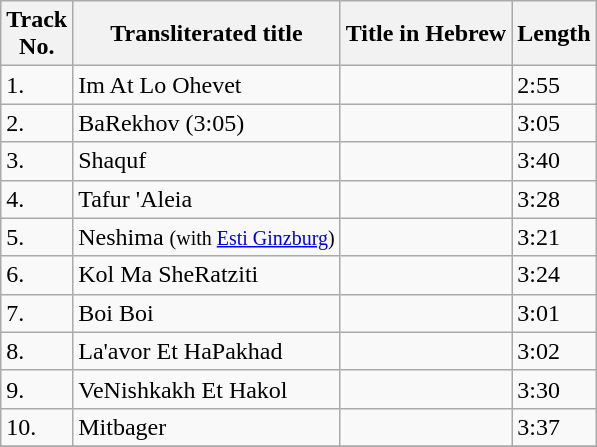<table class="wikitable">
<tr>
<th>Track<br>No.</th>
<th>Transliterated title</th>
<th>Title in Hebrew</th>
<th>Length</th>
</tr>
<tr>
<td>1.</td>
<td>Im At Lo Ohevet</td>
<td></td>
<td>2:55</td>
</tr>
<tr>
<td>2.</td>
<td>BaRekhov (3:05)</td>
<td></td>
<td>3:05</td>
</tr>
<tr>
<td>3.</td>
<td>Shaquf</td>
<td></td>
<td>3:40</td>
</tr>
<tr>
<td>4.</td>
<td>Tafur 'Aleia</td>
<td></td>
<td>3:28</td>
</tr>
<tr>
<td>5.</td>
<td>Neshima <small>(with <a href='#'>Esti Ginzburg</a>)</small></td>
<td></td>
<td>3:21</td>
</tr>
<tr>
<td>6.</td>
<td>Kol Ma SheRatziti</td>
<td></td>
<td>3:24</td>
</tr>
<tr>
<td>7.</td>
<td>Boi Boi</td>
<td></td>
<td>3:01</td>
</tr>
<tr>
<td>8.</td>
<td>La'avor Et HaPakhad</td>
<td></td>
<td>3:02</td>
</tr>
<tr>
<td>9.</td>
<td>VeNishkakh Et Hakol</td>
<td></td>
<td>3:30</td>
</tr>
<tr>
<td>10.</td>
<td>Mitbager</td>
<td></td>
<td>3:37</td>
</tr>
<tr>
</tr>
</table>
